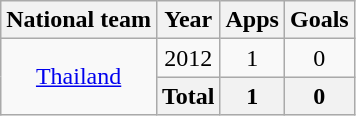<table class="wikitable" style="text-align:center">
<tr>
<th>National team</th>
<th>Year</th>
<th>Apps</th>
<th>Goals</th>
</tr>
<tr>
<td rowspan="2" valign="center"><a href='#'>Thailand</a></td>
<td>2012</td>
<td>1</td>
<td>0</td>
</tr>
<tr>
<th>Total</th>
<th>1</th>
<th>0</th>
</tr>
</table>
